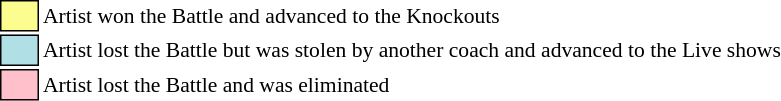<table class="toccolours" style="font-size: 90%; white-space: nowrap;">
<tr>
<td style="background:#fdfc8f; border:1px solid black;">      </td>
<td>Artist won the Battle and advanced to the Knockouts</td>
</tr>
<tr>
<td style="background:#b0e0e6; border:1px solid black;">      </td>
<td>Artist lost the Battle but was stolen by another coach and advanced to the Live shows</td>
</tr>
<tr>
<td style="background:pink; border:1px solid black;">      </td>
<td>Artist lost the Battle and was eliminated</td>
</tr>
</table>
